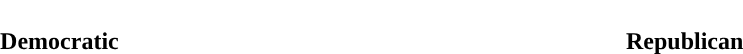<table style="width:60%; text-align:center">
<tr style="color:white">
<td style="background:"><strong>196</strong></td>
<td style="background:"><strong>12</strong></td>
<td style="background:"><strong>117</strong></td>
</tr>
<tr>
<td><span><strong>Democratic</strong></span></td>
<td></td>
<td><span><strong>Republican</strong></span></td>
</tr>
</table>
